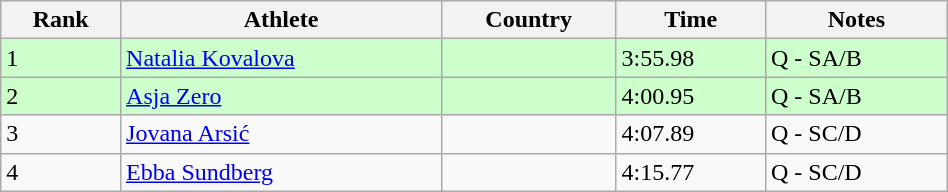<table class="wikitable" width=50%>
<tr>
<th>Rank</th>
<th>Athlete</th>
<th>Country</th>
<th>Time</th>
<th>Notes</th>
</tr>
<tr bgcolor=ccffcc>
<td>1</td>
<td><a href='#'>Natalia Kovalova</a></td>
<td></td>
<td>3:55.98</td>
<td>Q - SA/B</td>
</tr>
<tr bgcolor=ccffcc>
<td>2</td>
<td><a href='#'>Asja Zero</a></td>
<td></td>
<td>4:00.95</td>
<td>Q - SA/B</td>
</tr>
<tr>
<td>3</td>
<td><a href='#'>Jovana Arsić</a></td>
<td></td>
<td>4:07.89</td>
<td>Q - SC/D</td>
</tr>
<tr>
<td>4</td>
<td><a href='#'>Ebba Sundberg</a></td>
<td></td>
<td>4:15.77</td>
<td>Q - SC/D</td>
</tr>
</table>
